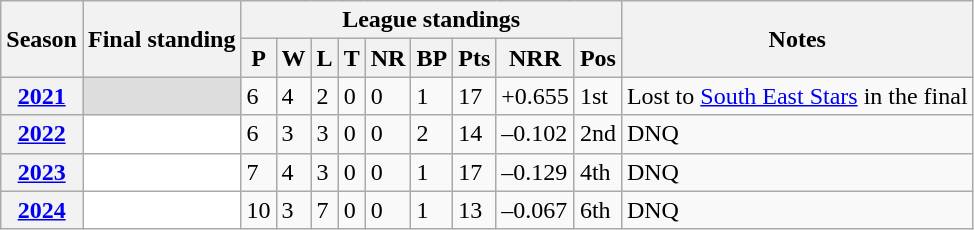<table class="wikitable sortable">
<tr>
<th scope="col" rowspan="2">Season</th>
<th scope="col" rowspan="2">Final standing</th>
<th scope="col" colspan="9">League standings</th>
<th scope="col" rowspan="2">Notes</th>
</tr>
<tr>
<th scope="col">P</th>
<th scope="col">W</th>
<th scope="col">L</th>
<th scope="col">T</th>
<th scope="col">NR</th>
<th scope="col">BP</th>
<th scope="col">Pts</th>
<th scope="col">NRR</th>
<th scope="col">Pos</th>
</tr>
<tr>
<th scope="row"><a href='#'>2021</a></th>
<td style="background: #dddddd;"></td>
<td>6</td>
<td>4</td>
<td>2</td>
<td>0</td>
<td>0</td>
<td>1</td>
<td>17</td>
<td>+0.655</td>
<td>1st</td>
<td>Lost to <a href='#'>South East Stars</a> in the final</td>
</tr>
<tr>
<th scope="row"><a href='#'>2022</a></th>
<td style="background: white;"></td>
<td>6</td>
<td>3</td>
<td>3</td>
<td>0</td>
<td>0</td>
<td>2</td>
<td>14</td>
<td>–0.102</td>
<td>2nd</td>
<td>DNQ</td>
</tr>
<tr>
<th scope="row"><a href='#'>2023</a></th>
<td style="background: white;"></td>
<td>7</td>
<td>4</td>
<td>3</td>
<td>0</td>
<td>0</td>
<td>1</td>
<td>17</td>
<td>–0.129</td>
<td>4th</td>
<td>DNQ</td>
</tr>
<tr>
<th scope="row"><a href='#'>2024</a></th>
<td style="background: white;"></td>
<td>10</td>
<td>3</td>
<td>7</td>
<td>0</td>
<td>0</td>
<td>1</td>
<td>13</td>
<td>–0.067</td>
<td>6th</td>
<td>DNQ</td>
</tr>
</table>
